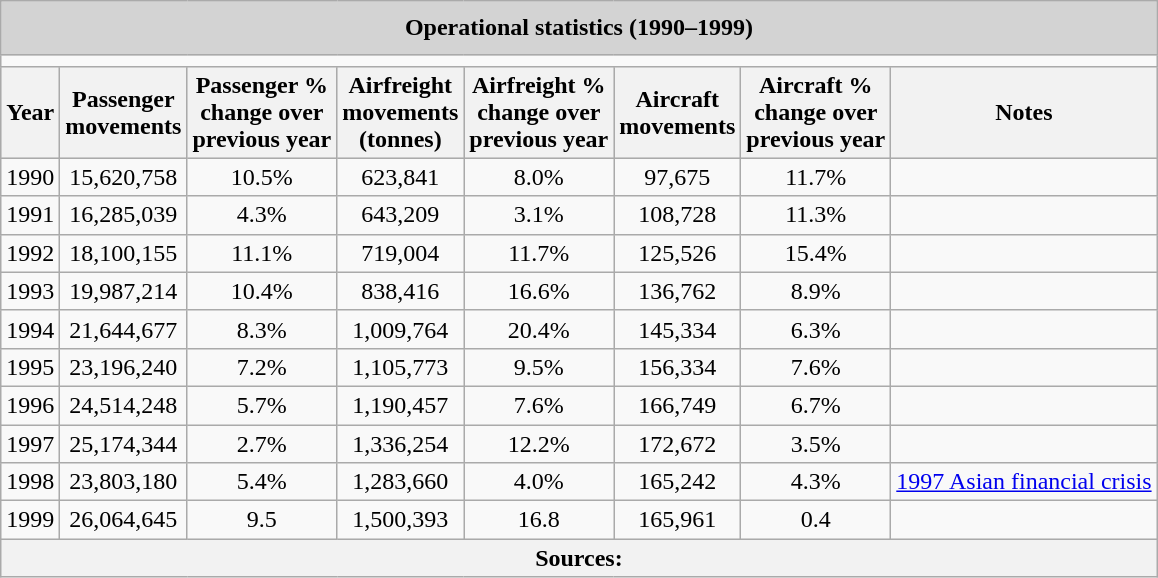<table class="wikitable" style="text-align:center;">
<tr>
<th colspan="8" style="background:lightgrey; colour:black; line-height:180%;">Operational statistics (1990–1999)</th>
</tr>
<tr>
<td style="text-align:center;" colspan="8"></td>
</tr>
<tr style="background:lightgrey;">
<th>Year</th>
<th>Passenger<br>movements</th>
<th>Passenger %<br>change over<br>previous year</th>
<th>Airfreight<br>movements<br>(tonnes)</th>
<th>Airfreight %<br>change over<br>previous year</th>
<th>Aircraft<br>movements</th>
<th>Aircraft %<br>change over<br>previous year</th>
<th>Notes</th>
</tr>
<tr>
<td>1990</td>
<td>15,620,758</td>
<td> 10.5%</td>
<td>623,841</td>
<td> 8.0%</td>
<td>97,675</td>
<td> 11.7%</td>
<td></td>
</tr>
<tr>
<td>1991</td>
<td>16,285,039</td>
<td> 4.3%</td>
<td>643,209</td>
<td> 3.1%</td>
<td>108,728</td>
<td> 11.3%</td>
<td></td>
</tr>
<tr>
<td>1992</td>
<td>18,100,155</td>
<td> 11.1%</td>
<td>719,004</td>
<td> 11.7%</td>
<td>125,526</td>
<td> 15.4%</td>
<td></td>
</tr>
<tr>
<td>1993</td>
<td>19,987,214</td>
<td> 10.4%</td>
<td>838,416</td>
<td> 16.6%</td>
<td>136,762</td>
<td> 8.9%</td>
<td></td>
</tr>
<tr>
<td>1994</td>
<td>21,644,677</td>
<td> 8.3%</td>
<td>1,009,764</td>
<td> 20.4%</td>
<td>145,334</td>
<td> 6.3%</td>
<td></td>
</tr>
<tr>
<td>1995</td>
<td>23,196,240</td>
<td> 7.2%</td>
<td>1,105,773</td>
<td> 9.5%</td>
<td>156,334</td>
<td> 7.6%</td>
<td></td>
</tr>
<tr>
<td>1996</td>
<td>24,514,248</td>
<td> 5.7%</td>
<td>1,190,457</td>
<td> 7.6%</td>
<td>166,749</td>
<td> 6.7%</td>
<td></td>
</tr>
<tr>
<td>1997</td>
<td>25,174,344</td>
<td> 2.7%</td>
<td>1,336,254</td>
<td> 12.2%</td>
<td>172,672</td>
<td> 3.5%</td>
<td></td>
</tr>
<tr>
<td>1998</td>
<td>23,803,180</td>
<td> 5.4%</td>
<td>1,283,660</td>
<td> 4.0%</td>
<td>165,242</td>
<td> 4.3%</td>
<td><a href='#'>1997 Asian financial crisis</a></td>
</tr>
<tr>
<td>1999</td>
<td>26,064,645</td>
<td> 9.5</td>
<td>1,500,393</td>
<td> 16.8</td>
<td>165,961</td>
<td> 0.4</td>
<td></td>
</tr>
<tr>
<th colspan="11">Sources:</th>
</tr>
</table>
